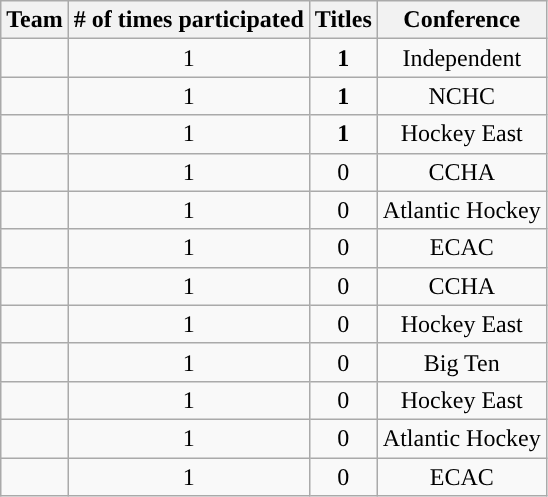<table class="wikitable" style="text-align:center" cellpadding=2 cellspacing=2>
<tr>
<th>Team</th>
<th># of times participated</th>
<th><strong>Titles</strong></th>
<th>Conference</th>
</tr>
<tr>
<td></td>
<td>1</td>
<td><strong>1</strong></td>
<td>Independent</td>
</tr>
<tr>
<td></td>
<td>1</td>
<td><strong>1</strong></td>
<td>NCHC</td>
</tr>
<tr>
<td></td>
<td>1</td>
<td><strong>1</strong></td>
<td>Hockey East</td>
</tr>
<tr>
<td></td>
<td>1</td>
<td>0</td>
<td>CCHA</td>
</tr>
<tr>
<td></td>
<td>1</td>
<td>0</td>
<td>Atlantic Hockey</td>
</tr>
<tr>
<td></td>
<td>1</td>
<td>0</td>
<td>ECAC</td>
</tr>
<tr>
<td></td>
<td>1</td>
<td>0</td>
<td>CCHA</td>
</tr>
<tr>
<td></td>
<td>1</td>
<td>0</td>
<td>Hockey East</td>
</tr>
<tr>
<td></td>
<td>1</td>
<td>0</td>
<td>Big Ten</td>
</tr>
<tr>
<td></td>
<td>1</td>
<td>0</td>
<td>Hockey East</td>
</tr>
<tr>
<td></td>
<td>1</td>
<td>0</td>
<td>Atlantic Hockey</td>
</tr>
<tr>
<td></td>
<td>1</td>
<td>0</td>
<td>ECAC</td>
</tr>
</table>
